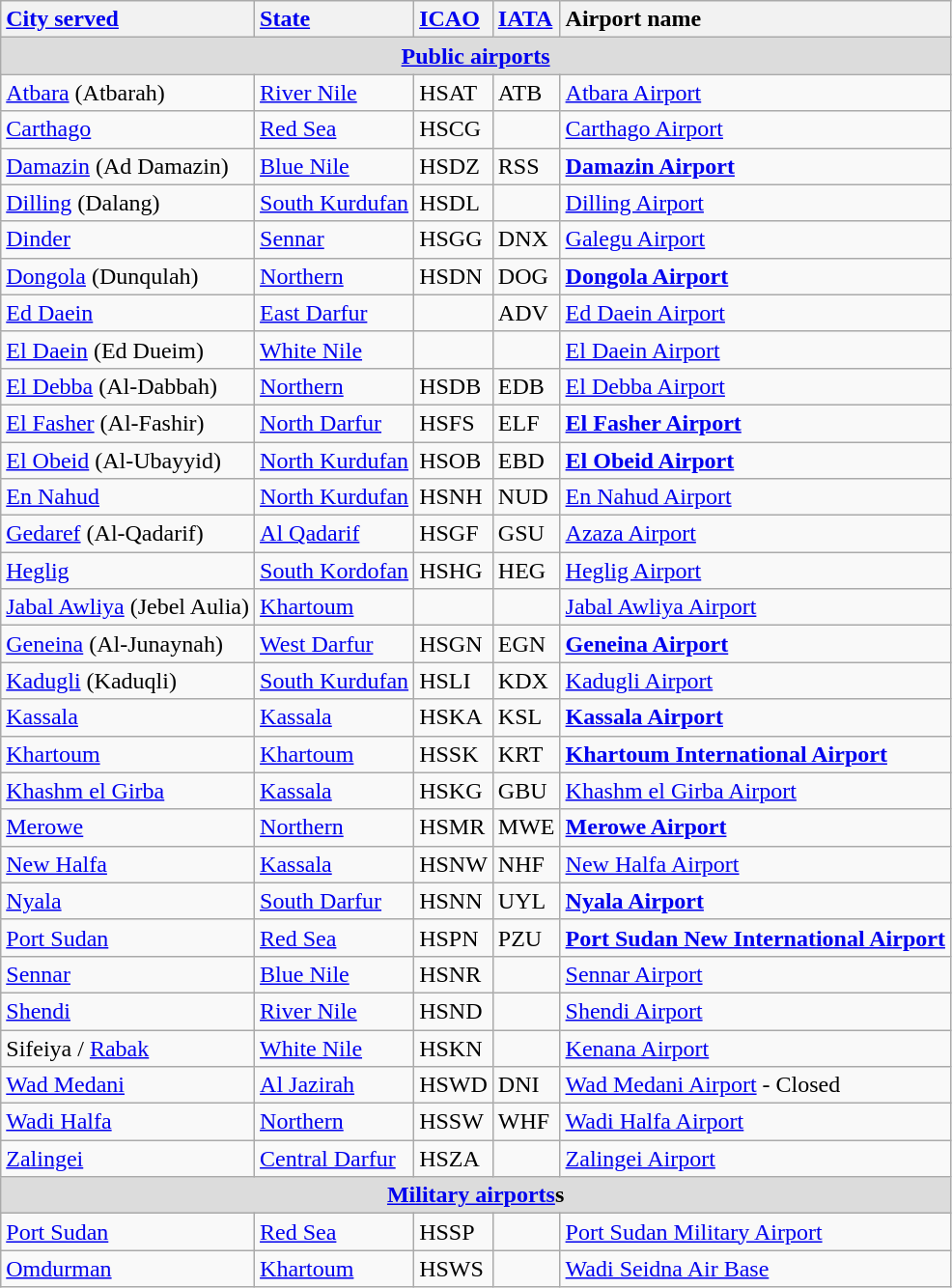<table class="wikitable sortable">
<tr valign=baseline>
<th style="text-align:left; white-space:nowrap;"><a href='#'>City served</a></th>
<th style="text-align:left; white-space:nowrap;"><a href='#'>State</a></th>
<th style="text-align:left;"><a href='#'>ICAO</a></th>
<th style="text-align:left;"><a href='#'>IATA</a></th>
<th style="text-align:left; white-space:nowrap;">Airport name</th>
</tr>
<tr class="sortbottom" style="background-color:#DCDCDC">
<td colspan="5" style="text-align:center"><strong><a href='#'>Public airports</a></strong></td>
</tr>
<tr valign=top>
<td><a href='#'>Atbara</a> (Atbarah)</td>
<td><a href='#'>River Nile</a></td>
<td>HSAT</td>
<td>ATB</td>
<td><a href='#'>Atbara Airport</a></td>
</tr>
<tr valign=top>
<td><a href='#'>Carthago</a></td>
<td><a href='#'>Red Sea</a></td>
<td>HSCG</td>
<td></td>
<td><a href='#'>Carthago Airport</a></td>
</tr>
<tr valign=top>
<td><a href='#'>Damazin</a> (Ad Damazin)</td>
<td><a href='#'>Blue Nile</a></td>
<td>HSDZ</td>
<td>RSS</td>
<td><strong><a href='#'>Damazin Airport</a></strong></td>
</tr>
<tr valign=top>
<td><a href='#'>Dilling</a> (Dalang)</td>
<td><a href='#'>South Kurdufan</a></td>
<td>HSDL</td>
<td></td>
<td><a href='#'>Dilling Airport</a></td>
</tr>
<tr valign=top>
<td><a href='#'>Dinder</a></td>
<td><a href='#'>Sennar</a></td>
<td>HSGG</td>
<td>DNX</td>
<td><a href='#'>Galegu Airport</a></td>
</tr>
<tr valign=top>
<td><a href='#'>Dongola</a> (Dunqulah)</td>
<td><a href='#'>Northern</a></td>
<td>HSDN</td>
<td>DOG</td>
<td><strong><a href='#'>Dongola Airport</a></strong></td>
</tr>
<tr valign=top>
<td><a href='#'>Ed Daein</a></td>
<td><a href='#'>East Darfur</a></td>
<td></td>
<td>ADV</td>
<td><a href='#'>Ed Daein Airport</a></td>
</tr>
<tr valign=top>
<td><a href='#'>El Daein</a> (Ed Dueim)</td>
<td><a href='#'>White Nile</a></td>
<td></td>
<td></td>
<td><a href='#'>El Daein Airport</a></td>
</tr>
<tr valign=top>
<td><a href='#'>El Debba</a> (Al-Dabbah)</td>
<td><a href='#'>Northern</a></td>
<td>HSDB</td>
<td>EDB</td>
<td><a href='#'>El Debba Airport</a></td>
</tr>
<tr valign=top>
<td><a href='#'>El Fasher</a> (Al-Fashir)</td>
<td><a href='#'>North Darfur</a></td>
<td>HSFS</td>
<td>ELF</td>
<td><strong><a href='#'>El Fasher Airport</a></strong></td>
</tr>
<tr valign=top>
<td><a href='#'>El Obeid</a> (Al-Ubayyid)</td>
<td><a href='#'>North Kurdufan</a></td>
<td>HSOB</td>
<td>EBD</td>
<td><strong><a href='#'>El Obeid Airport</a></strong></td>
</tr>
<tr valign=top>
<td><a href='#'>En Nahud</a></td>
<td><a href='#'>North Kurdufan</a></td>
<td>HSNH</td>
<td>NUD</td>
<td><a href='#'>En Nahud Airport</a></td>
</tr>
<tr valign=top>
<td><a href='#'>Gedaref</a> (Al-Qadarif)</td>
<td><a href='#'>Al Qadarif</a></td>
<td>HSGF</td>
<td>GSU</td>
<td><a href='#'>Azaza Airport</a></td>
</tr>
<tr valign=top>
<td><a href='#'>Heglig</a></td>
<td><a href='#'>South Kordofan</a></td>
<td>HSHG</td>
<td>HEG</td>
<td><a href='#'>Heglig Airport</a></td>
</tr>
<tr valign=top>
<td><a href='#'>Jabal Awliya</a> (Jebel Aulia)</td>
<td><a href='#'>Khartoum</a></td>
<td></td>
<td></td>
<td><a href='#'>Jabal Awliya Airport</a></td>
</tr>
<tr valign=top>
<td><a href='#'>Geneina</a> (Al-Junaynah)</td>
<td><a href='#'>West Darfur</a></td>
<td>HSGN</td>
<td>EGN</td>
<td><strong><a href='#'>Geneina Airport</a></strong></td>
</tr>
<tr valign=top>
<td><a href='#'>Kadugli</a> (Kaduqli)</td>
<td><a href='#'>South Kurdufan</a></td>
<td>HSLI</td>
<td>KDX</td>
<td><a href='#'>Kadugli Airport</a></td>
</tr>
<tr valign=top>
<td><a href='#'>Kassala</a></td>
<td><a href='#'>Kassala</a></td>
<td>HSKA</td>
<td>KSL</td>
<td><strong><a href='#'>Kassala Airport</a></strong></td>
</tr>
<tr valign=top>
<td><a href='#'>Khartoum</a></td>
<td><a href='#'>Khartoum</a></td>
<td>HSSK</td>
<td>KRT</td>
<td><strong><a href='#'>Khartoum International Airport</a></strong></td>
</tr>
<tr valign=top>
<td><a href='#'>Khashm el Girba</a></td>
<td><a href='#'>Kassala</a></td>
<td>HSKG</td>
<td>GBU</td>
<td><a href='#'>Khashm el Girba Airport</a></td>
</tr>
<tr valign=top>
<td><a href='#'>Merowe</a></td>
<td><a href='#'>Northern</a></td>
<td>HSMR</td>
<td>MWE</td>
<td><strong><a href='#'>Merowe Airport</a></strong></td>
</tr>
<tr valign=top>
<td><a href='#'>New Halfa</a></td>
<td><a href='#'>Kassala</a></td>
<td>HSNW</td>
<td>NHF</td>
<td><a href='#'>New Halfa Airport</a></td>
</tr>
<tr valign=top>
<td><a href='#'>Nyala</a></td>
<td><a href='#'>South Darfur</a></td>
<td>HSNN</td>
<td>UYL</td>
<td><strong><a href='#'>Nyala Airport</a></strong></td>
</tr>
<tr valign=top>
<td><a href='#'>Port Sudan</a></td>
<td><a href='#'>Red Sea</a></td>
<td>HSPN</td>
<td>PZU</td>
<td><strong><a href='#'>Port Sudan New International Airport</a></strong></td>
</tr>
<tr valign=top>
<td><a href='#'>Sennar</a></td>
<td><a href='#'>Blue Nile</a></td>
<td>HSNR</td>
<td></td>
<td><a href='#'>Sennar Airport</a></td>
</tr>
<tr valign=top>
<td><a href='#'>Shendi</a></td>
<td><a href='#'>River Nile</a></td>
<td>HSND</td>
<td></td>
<td><a href='#'>Shendi Airport</a></td>
</tr>
<tr valign=top>
<td>Sifeiya / <a href='#'>Rabak</a></td>
<td><a href='#'>White Nile</a></td>
<td>HSKN</td>
<td></td>
<td><a href='#'>Kenana Airport</a></td>
</tr>
<tr valign=top>
<td><a href='#'>Wad Medani</a></td>
<td><a href='#'>Al Jazirah</a></td>
<td>HSWD</td>
<td>DNI</td>
<td><a href='#'>Wad Medani Airport</a> - Closed</td>
</tr>
<tr valign=top>
<td><a href='#'>Wadi Halfa</a></td>
<td><a href='#'>Northern</a></td>
<td>HSSW</td>
<td>WHF</td>
<td><a href='#'>Wadi Halfa Airport</a></td>
</tr>
<tr valign=top>
<td><a href='#'>Zalingei</a></td>
<td><a href='#'>Central Darfur</a></td>
<td>HSZA</td>
<td></td>
<td><a href='#'>Zalingei Airport</a></td>
</tr>
<tr class="sortbottom" style="background-color:#DCDCDC">
<td colspan="5" style="text-align:center"><strong><a href='#'>Military airports</a>s</strong></td>
</tr>
<tr valign=top>
<td><a href='#'>Port Sudan</a></td>
<td><a href='#'>Red Sea</a></td>
<td>HSSP</td>
<td></td>
<td><a href='#'>Port Sudan Military Airport</a></td>
</tr>
<tr valign=top>
<td><a href='#'>Omdurman</a></td>
<td><a href='#'>Khartoum</a></td>
<td>HSWS</td>
<td></td>
<td><a href='#'>Wadi Seidna Air Base</a></td>
</tr>
</table>
